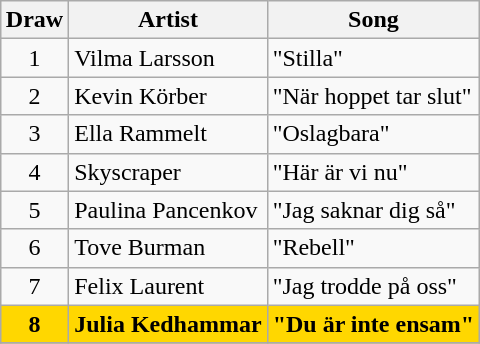<table class="sortable wikitable" style="margin: 1em auto 1em auto;">
<tr>
<th>Draw</th>
<th>Artist</th>
<th>Song</th>
</tr>
<tr>
<td align="center">1</td>
<td>Vilma Larsson</td>
<td>"Stilla"</td>
</tr>
<tr>
<td align="center">2</td>
<td>Kevin Körber</td>
<td>"När hoppet tar slut"</td>
</tr>
<tr>
<td align="center">3</td>
<td>Ella Rammelt</td>
<td>"Oslagbara"</td>
</tr>
<tr>
<td align="center">4</td>
<td>Skyscraper</td>
<td>"Här är vi nu"</td>
</tr>
<tr>
<td align="center">5</td>
<td>Paulina Pancenkov</td>
<td>"Jag saknar dig så"</td>
</tr>
<tr>
<td align="center">6</td>
<td>Tove Burman</td>
<td>"Rebell"</td>
</tr>
<tr>
<td align="center">7</td>
<td>Felix Laurent</td>
<td>"Jag trodde på oss"</td>
</tr>
<tr bgcolor="GOLD">
<td align="center"><strong>8</strong></td>
<td><strong>Julia Kedhammar</strong></td>
<td><strong>"Du är inte ensam"</strong></td>
</tr>
<tr>
</tr>
</table>
